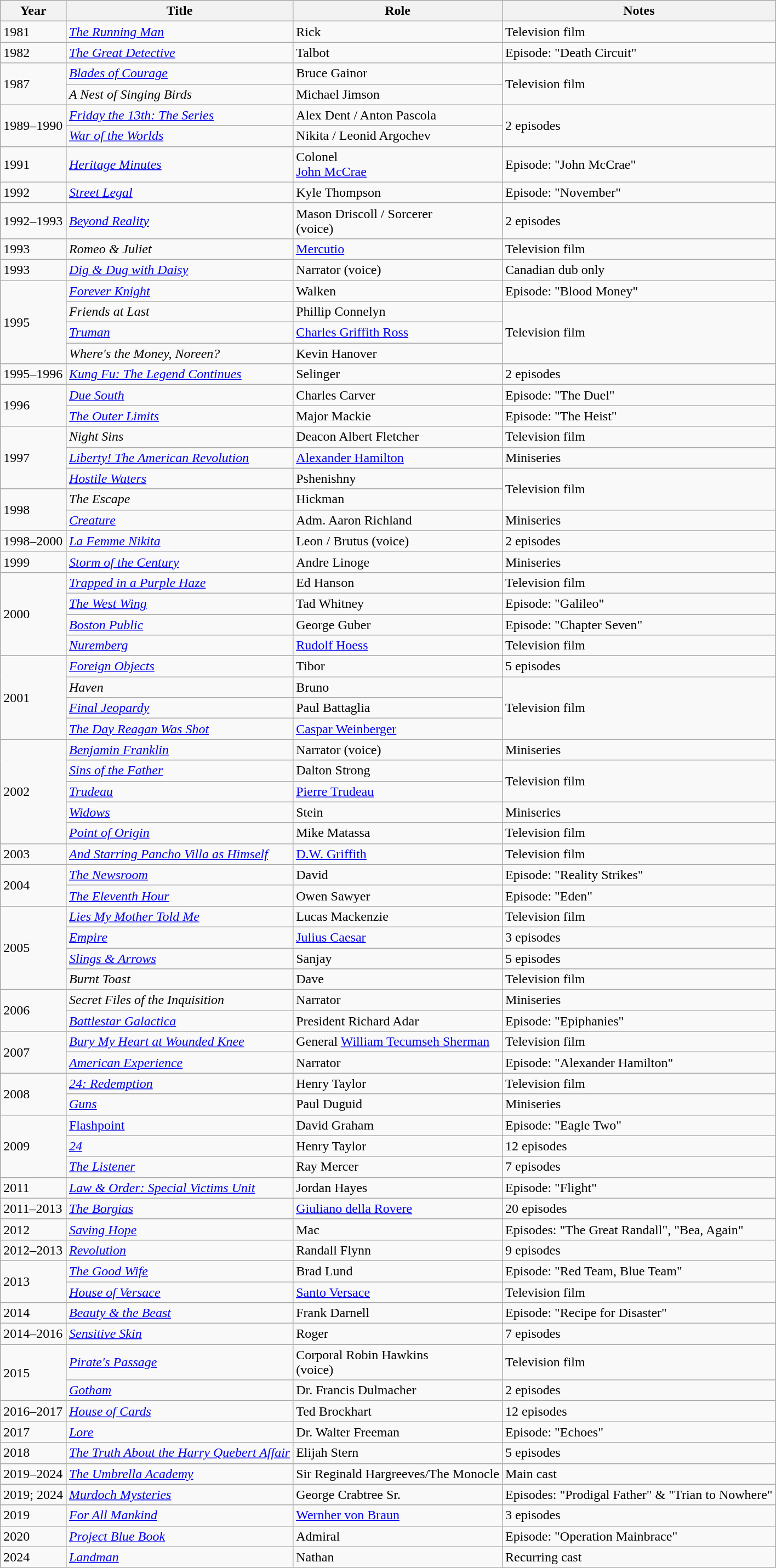<table class = "wikitable sortable">
<tr>
<th>Year</th>
<th>Title</th>
<th>Role</th>
<th class = "unsortable">Notes</th>
</tr>
<tr>
<td>1981</td>
<td data-sort-value="Running Man, The"><em><a href='#'>The Running Man</a></em></td>
<td>Rick</td>
<td>Television film</td>
</tr>
<tr>
<td>1982</td>
<td data-sort-value="Great Detective, The"><em><a href='#'>The Great Detective</a></em></td>
<td>Talbot</td>
<td>Episode: "Death Circuit"</td>
</tr>
<tr>
<td rowspan=2>1987</td>
<td><em><a href='#'>Blades of Courage</a></em></td>
<td>Bruce Gainor</td>
<td rowspan=2>Television film</td>
</tr>
<tr>
<td data-sort-value="Nest of Singing Birds, A"><em>A Nest of Singing Birds</em></td>
<td>Michael Jimson</td>
</tr>
<tr>
<td rowspan=2>1989–1990</td>
<td><em><a href='#'>Friday the 13th: The Series</a></em></td>
<td>Alex Dent / Anton Pascola</td>
<td rowspan=2>2 episodes</td>
</tr>
<tr>
<td><em><a href='#'>War of the Worlds</a></em></td>
<td>Nikita / Leonid Argochev</td>
</tr>
<tr>
<td>1991</td>
<td><em><a href='#'>Heritage Minutes</a></em></td>
<td>Colonel<br> <a href='#'>John McCrae</a></td>
<td>Episode: "John McCrae"</td>
</tr>
<tr>
<td>1992</td>
<td><em><a href='#'>Street Legal</a></em></td>
<td>Kyle Thompson</td>
<td>Episode: "November"</td>
</tr>
<tr>
<td>1992–1993</td>
<td><em><a href='#'>Beyond Reality</a></em></td>
<td>Mason Driscoll / Sorcerer<br> (voice)</td>
<td>2 episodes</td>
</tr>
<tr>
<td>1993</td>
<td><em>Romeo & Juliet</em></td>
<td><a href='#'>Mercutio</a></td>
<td>Television film</td>
</tr>
<tr>
<td>1993</td>
<td><em><a href='#'>Dig & Dug with Daisy</a></em></td>
<td>Narrator (voice)</td>
<td>Canadian dub only</td>
</tr>
<tr>
<td rowspan=4>1995</td>
<td><em><a href='#'>Forever Knight</a></em></td>
<td>Walken</td>
<td>Episode: "Blood Money"</td>
</tr>
<tr>
<td><em>Friends at Last</em></td>
<td>Phillip Connelyn</td>
<td rowspan=3>Television film</td>
</tr>
<tr>
<td><em><a href='#'>Truman</a></em></td>
<td><a href='#'>Charles Griffith Ross</a></td>
</tr>
<tr>
<td><em>Where's the Money, Noreen?</em></td>
<td>Kevin Hanover</td>
</tr>
<tr>
<td>1995–1996</td>
<td><em><a href='#'>Kung Fu: The Legend Continues</a></em></td>
<td>Selinger</td>
<td>2 episodes</td>
</tr>
<tr>
<td rowspan=2>1996</td>
<td><em><a href='#'>Due South</a></em></td>
<td>Charles Carver</td>
<td>Episode: "The Duel"</td>
</tr>
<tr>
<td data-sort-value="Outer Limits, The"><em><a href='#'>The Outer Limits</a></em></td>
<td>Major Mackie</td>
<td>Episode: "The Heist"</td>
</tr>
<tr>
<td rowspan=3>1997</td>
<td><em>Night Sins</em></td>
<td>Deacon Albert Fletcher</td>
<td>Television film</td>
</tr>
<tr>
<td><em><a href='#'>Liberty! The American Revolution</a></em></td>
<td><a href='#'>Alexander Hamilton</a></td>
<td>Miniseries</td>
</tr>
<tr>
<td><em><a href='#'>Hostile Waters</a></em></td>
<td>Pshenishny</td>
<td rowspan=2>Television film</td>
</tr>
<tr>
<td rowspan=2>1998</td>
<td data-sort-value="Escape, The"><em>The Escape</em></td>
<td>Hickman</td>
</tr>
<tr>
<td><em><a href='#'>Creature</a></em></td>
<td>Adm. Aaron Richland</td>
<td>Miniseries</td>
</tr>
<tr>
<td>1998–2000</td>
<td><em><a href='#'>La Femme Nikita</a></em></td>
<td>Leon / Brutus (voice)</td>
<td>2 episodes</td>
</tr>
<tr>
<td>1999</td>
<td><em><a href='#'>Storm of the Century</a></em></td>
<td>Andre Linoge</td>
<td>Miniseries</td>
</tr>
<tr>
<td rowspan=4>2000</td>
<td><em><a href='#'>Trapped in a Purple Haze</a></em></td>
<td>Ed Hanson</td>
<td>Television film</td>
</tr>
<tr>
<td data-sort-value="West Wing, The"><em><a href='#'>The West Wing</a></em></td>
<td>Tad Whitney</td>
<td>Episode: "Galileo"</td>
</tr>
<tr>
<td><em><a href='#'>Boston Public</a></em></td>
<td>George Guber</td>
<td>Episode: "Chapter Seven"</td>
</tr>
<tr>
<td><em><a href='#'>Nuremberg</a></em></td>
<td><a href='#'>Rudolf Hoess</a></td>
<td>Television film</td>
</tr>
<tr>
<td rowspan=4>2001</td>
<td><em><a href='#'>Foreign Objects</a></em></td>
<td>Tibor</td>
<td>5 episodes</td>
</tr>
<tr>
<td><em>Haven</em></td>
<td>Bruno</td>
<td rowspan=3>Television film</td>
</tr>
<tr>
<td><em><a href='#'>Final Jeopardy</a></em></td>
<td>Paul Battaglia</td>
</tr>
<tr>
<td data-sort-value="Day Reagan Was Shot, The"><em><a href='#'>The Day Reagan Was Shot</a></em></td>
<td><a href='#'>Caspar Weinberger</a></td>
</tr>
<tr>
<td rowspan=5>2002</td>
<td><em><a href='#'>Benjamin Franklin</a></em></td>
<td>Narrator  (voice)</td>
<td>Miniseries</td>
</tr>
<tr>
<td><em><a href='#'>Sins of the Father</a></em></td>
<td>Dalton Strong</td>
<td rowspan=2>Television film</td>
</tr>
<tr>
<td><em><a href='#'>Trudeau</a></em></td>
<td><a href='#'>Pierre Trudeau</a></td>
</tr>
<tr>
<td><em><a href='#'>Widows</a></em></td>
<td>Stein</td>
<td>Miniseries</td>
</tr>
<tr>
<td><em><a href='#'>Point of Origin</a></em></td>
<td>Mike Matassa</td>
<td>Television film</td>
</tr>
<tr>
<td>2003</td>
<td><em><a href='#'>And Starring Pancho Villa as Himself</a></em></td>
<td><a href='#'>D.W. Griffith</a></td>
<td>Television film</td>
</tr>
<tr>
<td rowspan=2>2004</td>
<td data-sort-value="Newsroom, The"><em><a href='#'>The Newsroom</a></em></td>
<td>David</td>
<td>Episode: "Reality Strikes"</td>
</tr>
<tr>
<td data-sort-value="Eleventh Hour, The"><em><a href='#'>The Eleventh Hour</a></em></td>
<td>Owen Sawyer</td>
<td>Episode: "Eden"</td>
</tr>
<tr>
<td rowspan=4>2005</td>
<td><em><a href='#'>Lies My Mother Told Me</a></em></td>
<td>Lucas Mackenzie</td>
<td>Television film</td>
</tr>
<tr>
<td><em><a href='#'>Empire</a></em></td>
<td><a href='#'>Julius Caesar</a></td>
<td>3 episodes</td>
</tr>
<tr>
<td><em><a href='#'>Slings & Arrows</a></em></td>
<td>Sanjay</td>
<td>5 episodes</td>
</tr>
<tr>
<td><em>Burnt Toast</em></td>
<td>Dave</td>
<td>Television film</td>
</tr>
<tr>
<td rowspan=2>2006</td>
<td><em>Secret Files of the Inquisition</em></td>
<td>Narrator</td>
<td>Miniseries</td>
</tr>
<tr>
<td><em><a href='#'>Battlestar Galactica</a></em></td>
<td>President Richard Adar</td>
<td>Episode: "Epiphanies"</td>
</tr>
<tr>
<td rowspan=2>2007</td>
<td><em><a href='#'>Bury My Heart at Wounded Knee</a></em></td>
<td>General <a href='#'>William Tecumseh Sherman</a></td>
<td>Television film</td>
</tr>
<tr>
<td><em><a href='#'>American Experience</a></em></td>
<td>Narrator</td>
<td>Episode: "Alexander Hamilton"</td>
</tr>
<tr>
<td rowspan=2>2008</td>
<td><em><a href='#'>24: Redemption</a></em></td>
<td>Henry Taylor</td>
<td>Television film</td>
</tr>
<tr>
<td><em><a href='#'>Guns</a></em></td>
<td>Paul Duguid</td>
<td>Miniseries</td>
</tr>
<tr>
<td rowspan=3>2009</td>
<td><em><a href='#'></em>Flashpoint<em></a></em></td>
<td>David Graham</td>
<td>Episode: "Eagle Two"</td>
</tr>
<tr>
<td><em><a href='#'>24</a></em></td>
<td>Henry Taylor</td>
<td>12 episodes</td>
</tr>
<tr>
<td data-sort-value="Listener, The"><em><a href='#'>The Listener</a></em></td>
<td>Ray Mercer</td>
<td>7 episodes</td>
</tr>
<tr>
<td>2011</td>
<td><em><a href='#'>Law & Order: Special Victims Unit</a></em></td>
<td>Jordan Hayes</td>
<td>Episode: "Flight"</td>
</tr>
<tr>
<td>2011–2013</td>
<td data-sort-value="Borgias, The"><em><a href='#'>The Borgias</a></em></td>
<td><a href='#'>Giuliano della Rovere</a></td>
<td>20 episodes</td>
</tr>
<tr>
<td>2012</td>
<td><em><a href='#'>Saving Hope</a></em></td>
<td>Mac</td>
<td>Episodes:  "The Great Randall", "Bea, Again"</td>
</tr>
<tr>
<td>2012–2013</td>
<td><em><a href='#'>Revolution</a></em></td>
<td>Randall Flynn</td>
<td>9 episodes</td>
</tr>
<tr>
<td rowspan=2>2013</td>
<td data-sort-value="Good Wife, The"><em><a href='#'>The Good Wife</a></em></td>
<td>Brad Lund</td>
<td>Episode: "Red Team, Blue Team"</td>
</tr>
<tr>
<td><em><a href='#'>House of Versace</a></em></td>
<td><a href='#'>Santo Versace</a></td>
<td>Television film</td>
</tr>
<tr>
<td>2014</td>
<td><em><a href='#'>Beauty & the Beast</a></em></td>
<td>Frank Darnell</td>
<td>Episode: "Recipe for Disaster"</td>
</tr>
<tr>
<td>2014–2016</td>
<td><em><a href='#'>Sensitive Skin</a></em></td>
<td>Roger</td>
<td>7 episodes</td>
</tr>
<tr>
<td rowspan=2>2015</td>
<td><em><a href='#'>Pirate's Passage</a></em></td>
<td>Corporal Robin Hawkins <br>(voice)</td>
<td>Television film</td>
</tr>
<tr>
<td><em><a href='#'>Gotham</a></em></td>
<td>Dr. Francis Dulmacher</td>
<td>2 episodes</td>
</tr>
<tr>
<td>2016–2017</td>
<td><em><a href='#'>House of Cards</a></em></td>
<td>Ted Brockhart</td>
<td>12 episodes</td>
</tr>
<tr>
<td>2017</td>
<td><em><a href='#'>Lore</a></em></td>
<td>Dr. Walter Freeman</td>
<td>Episode: "Echoes"</td>
</tr>
<tr>
<td>2018</td>
<td data-sort-value="Truth About the Harry Quebert Affair, The"><em><a href='#'>The Truth About the Harry Quebert Affair</a></em></td>
<td>Elijah Stern</td>
<td>5 episodes</td>
</tr>
<tr>
<td>2019–2024</td>
<td data-sort-value="Umbrella Academy, The"><em><a href='#'>The Umbrella Academy</a></em></td>
<td>Sir Reginald Hargreeves/The Monocle</td>
<td>Main cast</td>
</tr>
<tr>
<td>2019; 2024</td>
<td><em><a href='#'>Murdoch Mysteries</a></em></td>
<td>George Crabtree Sr.</td>
<td>Episodes: "Prodigal Father" & "Trian to Nowhere"</td>
</tr>
<tr>
<td>2019</td>
<td><em><a href='#'>For All Mankind</a></em></td>
<td><a href='#'>Wernher von Braun</a></td>
<td>3 episodes</td>
</tr>
<tr>
<td>2020</td>
<td><em><a href='#'>Project Blue Book</a></em></td>
<td>Admiral</td>
<td>Episode: "Operation Mainbrace"</td>
</tr>
<tr>
<td>2024</td>
<td><em><a href='#'>Landman</a></em></td>
<td>Nathan</td>
<td>Recurring cast</td>
</tr>
</table>
